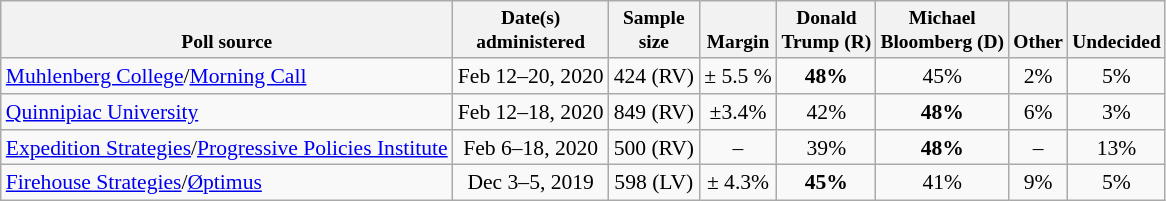<table class="wikitable" style="font-size:90%;text-align:center;">
<tr valign=bottom style="font-size:90%;">
<th>Poll source</th>
<th>Date(s)<br>administered</th>
<th>Sample<br>size</th>
<th>Margin<br></th>
<th>Donald<br>Trump (R)</th>
<th>Michael<br>Bloomberg (D)</th>
<th>Other</th>
<th>Undecided</th>
</tr>
<tr>
<td style="text-align:left;"><a href='#'>Muhlenberg College</a>/<a href='#'>Morning Call</a></td>
<td>Feb 12–20, 2020</td>
<td>424 (RV)</td>
<td>± 5.5 %</td>
<td><strong>48%</strong></td>
<td>45%</td>
<td>2%</td>
<td>5%</td>
</tr>
<tr>
<td style="text-align:left;"><a href='#'>Quinnipiac University</a></td>
<td>Feb 12–18, 2020</td>
<td>849 (RV)</td>
<td>±3.4%</td>
<td>42%</td>
<td><strong>48%</strong></td>
<td>6%</td>
<td>3%</td>
</tr>
<tr>
<td style="text-align:left;"><a href='#'>Expedition Strategies</a>/<a href='#'>Progressive Policies Institute</a></td>
<td>Feb 6–18, 2020</td>
<td>500 (RV)</td>
<td>–</td>
<td>39%</td>
<td><strong>48%</strong></td>
<td>–</td>
<td>13%</td>
</tr>
<tr>
<td style="text-align:left;"><a href='#'>Firehouse Strategies</a>/<a href='#'>Øptimus</a></td>
<td>Dec 3–5, 2019</td>
<td>598 (LV)</td>
<td>± 4.3%</td>
<td><strong>45%</strong></td>
<td>41%</td>
<td>9%</td>
<td>5%</td>
</tr>
</table>
